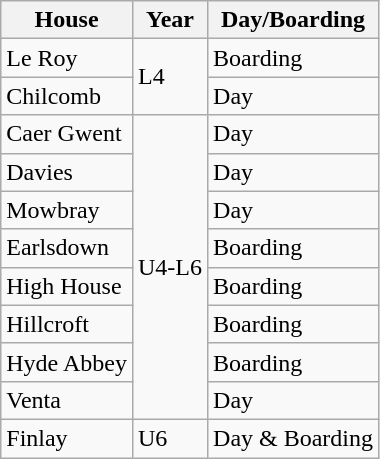<table class="wikitable">
<tr>
<th>House</th>
<th>Year</th>
<th>Day/Boarding</th>
</tr>
<tr>
<td>Le Roy</td>
<td rowspan="2">L4</td>
<td>Boarding</td>
</tr>
<tr>
<td>Chilcomb</td>
<td>Day</td>
</tr>
<tr>
<td>Caer Gwent</td>
<td rowspan="8">U4-L6</td>
<td>Day</td>
</tr>
<tr>
<td>Davies</td>
<td>Day</td>
</tr>
<tr>
<td>Mowbray</td>
<td>Day</td>
</tr>
<tr>
<td>Earlsdown</td>
<td>Boarding</td>
</tr>
<tr>
<td>High House</td>
<td>Boarding</td>
</tr>
<tr>
<td>Hillcroft</td>
<td>Boarding</td>
</tr>
<tr>
<td>Hyde Abbey</td>
<td>Boarding</td>
</tr>
<tr>
<td>Venta</td>
<td>Day</td>
</tr>
<tr>
<td>Finlay</td>
<td>U6</td>
<td>Day & Boarding</td>
</tr>
</table>
